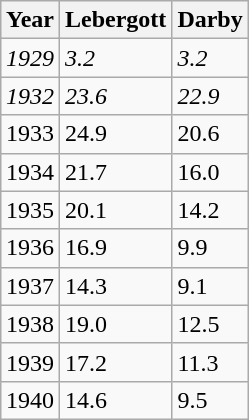<table class="wikitable" style="margin-left:1em; float:right; clear:right;">
<tr>
<th>Year</th>
<th>Lebergott</th>
<th>Darby</th>
</tr>
<tr>
<td><em>1929</em></td>
<td><em>3.2</em></td>
<td><em>3.2</em></td>
</tr>
<tr>
<td><em>1932</em></td>
<td><em>23.6</em></td>
<td><em>22.9</em></td>
</tr>
<tr>
<td>1933</td>
<td>24.9</td>
<td>20.6</td>
</tr>
<tr>
<td>1934</td>
<td>21.7</td>
<td>16.0</td>
</tr>
<tr>
<td>1935</td>
<td>20.1</td>
<td>14.2</td>
</tr>
<tr>
<td>1936</td>
<td>16.9</td>
<td>9.9</td>
</tr>
<tr>
<td>1937</td>
<td>14.3</td>
<td>9.1</td>
</tr>
<tr>
<td>1938</td>
<td>19.0</td>
<td>12.5</td>
</tr>
<tr>
<td>1939</td>
<td>17.2</td>
<td>11.3</td>
</tr>
<tr>
<td>1940</td>
<td>14.6</td>
<td>9.5</td>
</tr>
</table>
